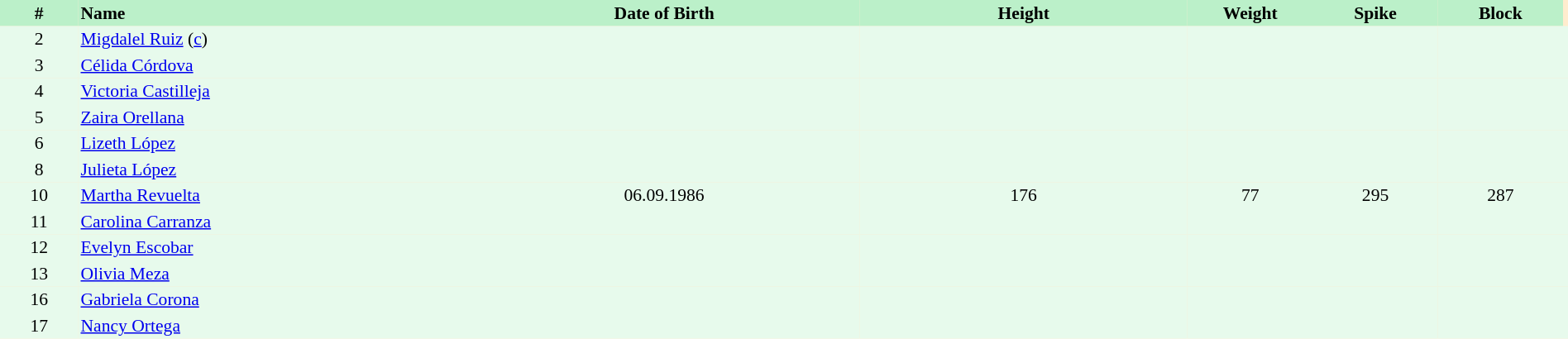<table border=0 cellpadding=2 cellspacing=0  |- bgcolor=#FFECCE style="text-align:center; font-size:90%;" width=100%>
<tr bgcolor=#BBF0C9>
<th width=5%>#</th>
<th width=25% align=left>Name</th>
<th width=25%>Date of Birth</th>
<th width=21%>Height</th>
<th width=8%>Weight</th>
<th width=8%>Spike</th>
<th width=8%>Block</th>
</tr>
<tr bgcolor=#E7FAEC>
<td>2</td>
<td align=left><a href='#'>Migdalel Ruiz</a> (<a href='#'>c</a>)</td>
<td></td>
<td></td>
<td></td>
<td></td>
<td></td>
<td></td>
</tr>
<tr bgcolor=#E7FAEC>
<td>3</td>
<td align=left><a href='#'>Célida Córdova</a></td>
<td></td>
<td></td>
<td></td>
<td></td>
<td></td>
<td></td>
</tr>
<tr bgcolor=#E7FAEC>
<td>4</td>
<td align=left><a href='#'>Victoria Castilleja</a></td>
<td></td>
<td></td>
<td></td>
<td></td>
<td></td>
<td></td>
</tr>
<tr bgcolor=#E7FAEC>
<td>5</td>
<td align=left><a href='#'>Zaira Orellana</a></td>
<td></td>
<td></td>
<td></td>
<td></td>
<td></td>
<td></td>
</tr>
<tr bgcolor=#E7FAEC>
<td>6</td>
<td align=left><a href='#'>Lizeth López</a></td>
<td></td>
<td></td>
<td></td>
<td></td>
<td></td>
<td></td>
</tr>
<tr bgcolor=#E7FAEC>
<td>8</td>
<td align=left><a href='#'>Julieta López</a></td>
<td></td>
<td></td>
<td></td>
<td></td>
<td></td>
<td></td>
</tr>
<tr bgcolor=#E7FAEC>
<td>10</td>
<td align=left><a href='#'>Martha Revuelta</a></td>
<td>06.09.1986</td>
<td>176</td>
<td>77</td>
<td>295</td>
<td>287</td>
<td></td>
</tr>
<tr bgcolor=#E7FAEC>
<td>11</td>
<td align=left><a href='#'>Carolina Carranza</a></td>
<td></td>
<td></td>
<td></td>
<td></td>
<td></td>
<td></td>
</tr>
<tr bgcolor=#E7FAEC>
<td>12</td>
<td align=left><a href='#'>Evelyn Escobar</a></td>
<td></td>
<td></td>
<td></td>
<td></td>
<td></td>
<td></td>
</tr>
<tr bgcolor=#E7FAEC>
<td>13</td>
<td align=left><a href='#'>Olivia Meza</a></td>
<td></td>
<td></td>
<td></td>
<td></td>
<td></td>
<td></td>
</tr>
<tr bgcolor=#E7FAEC>
<td>16</td>
<td align=left><a href='#'>Gabriela Corona</a></td>
<td></td>
<td></td>
<td></td>
<td></td>
<td></td>
<td></td>
</tr>
<tr bgcolor=#E7FAEC>
<td>17</td>
<td align=left><a href='#'>Nancy Ortega</a></td>
<td></td>
<td></td>
<td></td>
<td></td>
<td></td>
<td></td>
</tr>
</table>
